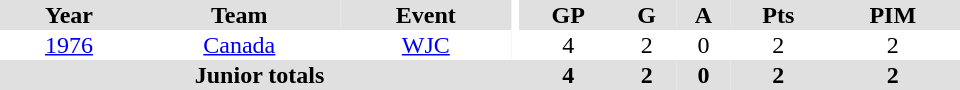<table border="0" cellpadding="1" cellspacing="0" ID="Table3" style="text-align:center; width:40em">
<tr bgcolor="#e0e0e0">
<th>Year</th>
<th>Team</th>
<th>Event</th>
<th rowspan="102" bgcolor="#ffffff"></th>
<th>GP</th>
<th>G</th>
<th>A</th>
<th>Pts</th>
<th>PIM</th>
</tr>
<tr>
<td><a href='#'>1976</a></td>
<td><a href='#'>Canada</a></td>
<td><a href='#'>WJC</a></td>
<td>4</td>
<td>2</td>
<td>0</td>
<td>2</td>
<td>2</td>
</tr>
<tr bgcolor="#e0e0e0">
<th colspan="4">Junior totals</th>
<th>4</th>
<th>2</th>
<th>0</th>
<th>2</th>
<th>2</th>
</tr>
</table>
